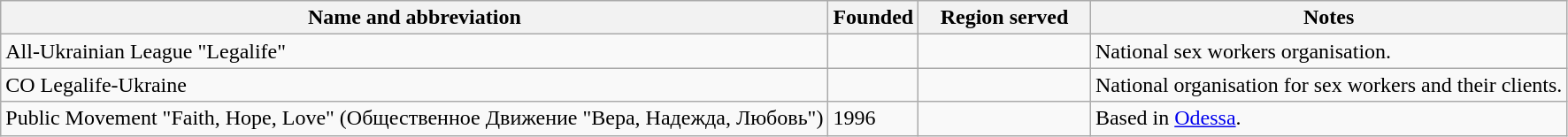<table class="wikitable sortable">
<tr>
<th>Name and abbreviation</th>
<th>Founded</th>
<th style="width:11%">Region served</th>
<th>Notes</th>
</tr>
<tr>
<td>All-Ukrainian League "Legalife"</td>
<td></td>
<td></td>
<td>National sex workers organisation.</td>
</tr>
<tr>
<td>CO Legalife-Ukraine</td>
<td></td>
<td></td>
<td>National organisation for sex workers and their clients.</td>
</tr>
<tr>
<td>Public Movement "Faith, Hope, Love" (Общественное Движение "Вера, Надежда, Любовь")</td>
<td>1996</td>
<td></td>
<td>Based in <a href='#'>Odessa</a>.</td>
</tr>
</table>
